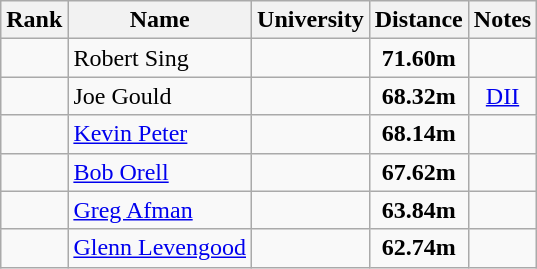<table class="wikitable sortable" style="text-align:center">
<tr>
<th>Rank</th>
<th>Name</th>
<th>University</th>
<th>Distance</th>
<th>Notes</th>
</tr>
<tr>
<td></td>
<td align=left>Robert Sing</td>
<td></td>
<td><strong>71.60m</strong></td>
<td></td>
</tr>
<tr>
<td></td>
<td align=left>Joe Gould</td>
<td></td>
<td><strong>68.32m</strong></td>
<td><a href='#'>DII</a></td>
</tr>
<tr>
<td></td>
<td align=left><a href='#'>Kevin Peter</a></td>
<td></td>
<td><strong>68.14m</strong></td>
<td></td>
</tr>
<tr>
<td></td>
<td align=left><a href='#'>Bob Orell</a></td>
<td></td>
<td><strong>67.62m</strong></td>
<td></td>
</tr>
<tr>
<td></td>
<td align=left><a href='#'>Greg Afman</a></td>
<td></td>
<td><strong>63.84m</strong></td>
<td></td>
</tr>
<tr>
<td></td>
<td align=left><a href='#'>Glenn Levengood</a></td>
<td></td>
<td><strong>62.74m</strong></td>
<td></td>
</tr>
</table>
